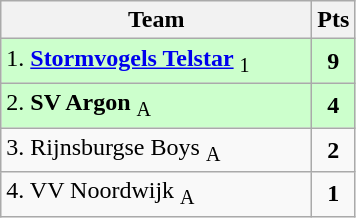<table class="wikitable" style="text-align:center; float:left; margin-right:1em">
<tr>
<th style="width:200px">Team</th>
<th width=20>Pts</th>
</tr>
<tr bgcolor=ccffcc>
<td align=left>1. <strong><a href='#'>Stormvogels Telstar</a></strong> <sub>1</sub></td>
<td><strong>9</strong></td>
</tr>
<tr bgcolor=ccffcc>
<td align=left>2. <strong>SV Argon</strong> <sub>A</sub></td>
<td><strong>4</strong></td>
</tr>
<tr>
<td align=left>3. Rijnsburgse Boys <sub>A</sub></td>
<td><strong>2</strong></td>
</tr>
<tr>
<td align=left>4. VV Noordwijk <sub>A</sub></td>
<td><strong>1</strong></td>
</tr>
</table>
